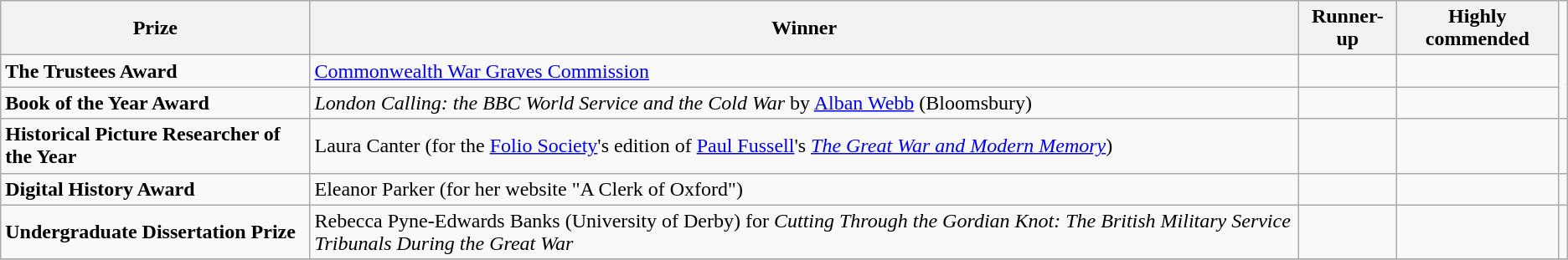<table class="wikitable">
<tr>
<th>Prize</th>
<th>Winner</th>
<th>Runner-up</th>
<th>Highly commended</th>
</tr>
<tr>
<td><strong>The Trustees Award</strong></td>
<td><a href='#'>Commonwealth War Graves Commission</a></td>
<td></td>
<td></td>
</tr>
<tr>
<td><strong>Book of the Year Award</strong></td>
<td><em>London Calling: the BBC World Service and the Cold War</em> by <a href='#'>Alban Webb</a> (Bloomsbury)</td>
<td></td>
<td></td>
</tr>
<tr>
<td><strong>Historical Picture Researcher of the Year</strong></td>
<td>Laura Canter (for the <a href='#'>Folio Society</a>'s edition of <a href='#'>Paul Fussell</a>'s <em><a href='#'>The Great War and Modern Memory</a></em>)</td>
<td></td>
<td></td>
<td></td>
</tr>
<tr>
<td><strong>Digital History Award</strong></td>
<td>Eleanor Parker (for her website "A Clerk of Oxford")</td>
<td></td>
<td></td>
<td></td>
</tr>
<tr>
<td><strong>Undergraduate Dissertation Prize</strong></td>
<td>Rebecca Pyne-Edwards Banks (University of Derby) for <em>Cutting Through the Gordian Knot: The British Military Service Tribunals During the Great War</em></td>
<td></td>
<td></td>
<td></td>
</tr>
<tr>
</tr>
</table>
